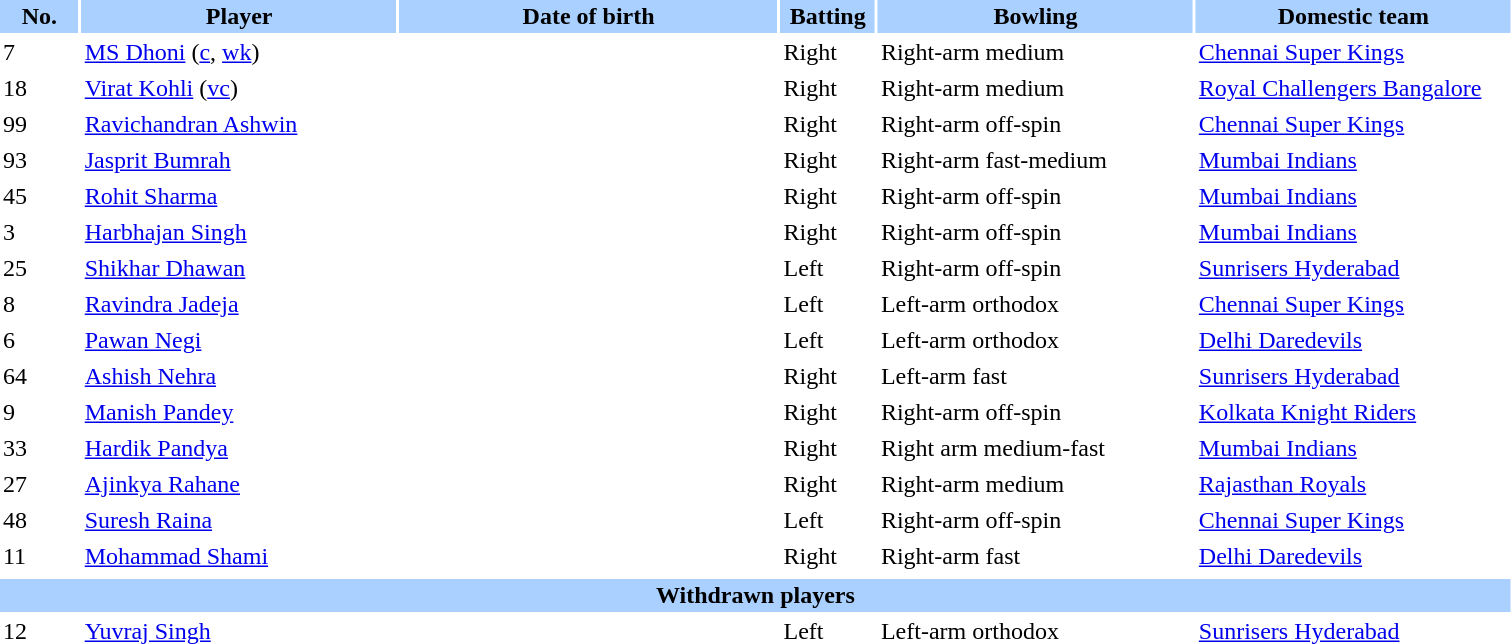<table class="sortable" style="width:80%;" border="0" cellspacing="2" cellpadding="2">
<tr style="background:#aad0ff;">
<th scope="col" width="5%">No.</th>
<th width=20%>Player</th>
<th width=24%>Date of birth</th>
<th width=6%>Batting</th>
<th width=20%>Bowling</th>
<th width=20%>Domestic team</th>
</tr>
<tr>
<td>7</td>
<td><a href='#'>MS Dhoni</a> (<a href='#'>c</a>, <a href='#'>wk</a>)</td>
<td></td>
<td>Right</td>
<td>Right-arm medium</td>
<td><a href='#'>Chennai Super Kings</a></td>
</tr>
<tr>
<td>18</td>
<td><a href='#'>Virat Kohli</a> (<a href='#'>vc</a>)</td>
<td></td>
<td>Right</td>
<td>Right-arm medium</td>
<td><a href='#'>Royal Challengers Bangalore</a></td>
</tr>
<tr>
<td>99</td>
<td><a href='#'>Ravichandran Ashwin</a></td>
<td></td>
<td>Right</td>
<td>Right-arm off-spin</td>
<td><a href='#'>Chennai Super Kings</a></td>
</tr>
<tr>
<td>93</td>
<td><a href='#'>Jasprit Bumrah</a></td>
<td></td>
<td>Right</td>
<td>Right-arm fast-medium</td>
<td><a href='#'>Mumbai Indians</a></td>
</tr>
<tr>
<td>45</td>
<td><a href='#'>Rohit Sharma</a></td>
<td></td>
<td>Right</td>
<td>Right-arm off-spin</td>
<td><a href='#'>Mumbai Indians</a></td>
</tr>
<tr>
<td>3</td>
<td><a href='#'>Harbhajan Singh</a></td>
<td></td>
<td>Right</td>
<td>Right-arm off-spin</td>
<td><a href='#'>Mumbai Indians</a></td>
</tr>
<tr>
<td>25</td>
<td><a href='#'>Shikhar Dhawan</a></td>
<td></td>
<td>Left</td>
<td>Right-arm off-spin</td>
<td><a href='#'>Sunrisers Hyderabad</a></td>
</tr>
<tr>
<td>8</td>
<td><a href='#'>Ravindra Jadeja</a></td>
<td></td>
<td>Left</td>
<td>Left-arm orthodox</td>
<td><a href='#'>Chennai Super Kings</a></td>
</tr>
<tr>
<td>6</td>
<td><a href='#'>Pawan Negi</a></td>
<td></td>
<td>Left</td>
<td>Left-arm orthodox</td>
<td><a href='#'>Delhi Daredevils</a></td>
</tr>
<tr>
<td>64</td>
<td><a href='#'>Ashish Nehra</a></td>
<td></td>
<td>Right</td>
<td>Left-arm fast</td>
<td><a href='#'>Sunrisers Hyderabad</a></td>
</tr>
<tr>
<td>9</td>
<td><a href='#'>Manish Pandey</a></td>
<td></td>
<td>Right</td>
<td>Right-arm off-spin</td>
<td><a href='#'>Kolkata Knight Riders</a></td>
</tr>
<tr>
<td>33</td>
<td><a href='#'>Hardik Pandya</a></td>
<td></td>
<td>Right</td>
<td>Right arm medium-fast</td>
<td><a href='#'>Mumbai Indians</a></td>
</tr>
<tr>
<td>27</td>
<td><a href='#'>Ajinkya Rahane</a></td>
<td></td>
<td>Right</td>
<td>Right-arm medium</td>
<td><a href='#'>Rajasthan Royals</a></td>
</tr>
<tr>
<td>48</td>
<td><a href='#'>Suresh Raina</a></td>
<td></td>
<td>Left</td>
<td>Right-arm off-spin</td>
<td><a href='#'>Chennai Super Kings</a></td>
</tr>
<tr>
<td>11</td>
<td><a href='#'>Mohammad Shami</a></td>
<td></td>
<td>Right</td>
<td>Right-arm fast</td>
<td><a href='#'>Delhi Daredevils</a></td>
</tr>
<tr>
</tr>
<tr class=sortbottom style="background:#aad0ff;">
<th colspan=6>Withdrawn players</th>
</tr>
<tr>
<td>12</td>
<td><a href='#'>Yuvraj Singh</a></td>
<td></td>
<td>Left</td>
<td>Left-arm orthodox</td>
<td><a href='#'>Sunrisers Hyderabad</a></td>
</tr>
</table>
